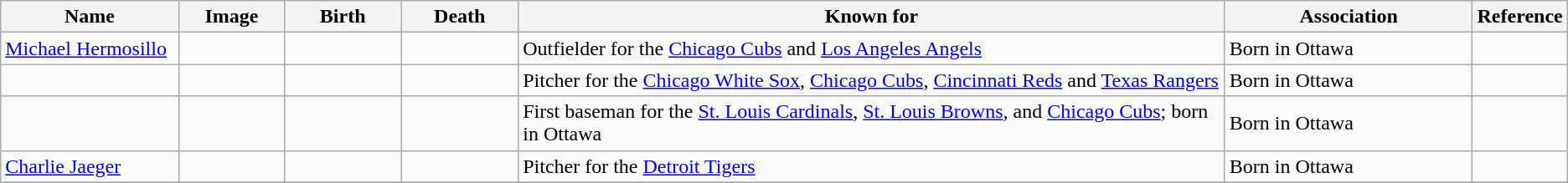<table class="wikitable sortable">
<tr>
<th scope="col" width="140">Name</th>
<th scope="col" width="80" class="unsortable">Image</th>
<th scope="col" width="90">Birth</th>
<th scope="col" width="90">Death</th>
<th scope="col" width="600" class="unsortable">Known for</th>
<th scope="col" width="200" class="unsortable">Association</th>
<th scope="col" width="30" class="unsortable">Reference</th>
</tr>
<tr>
<td><a href='#'>Michael Hermosillo</a></td>
<td></td>
<td align="right"></td>
<td></td>
<td>Outfielder for the <a href='#'>Chicago Cubs</a> and <a href='#'>Los Angeles Angels</a></td>
<td>Born in Ottawa</td>
<td align="center"></td>
</tr>
<tr>
<td></td>
<td></td>
<td align="right"></td>
<td></td>
<td>Pitcher for the <a href='#'>Chicago White Sox</a>, <a href='#'>Chicago Cubs</a>, <a href='#'>Cincinnati Reds</a> and <a href='#'>Texas Rangers</a></td>
<td>Born in Ottawa</td>
<td align="center"></td>
</tr>
<tr>
<td></td>
<td></td>
<td align="right"></td>
<td></td>
<td>First baseman for the <a href='#'>St. Louis Cardinals</a>, <a href='#'>St. Louis Browns</a>, and <a href='#'>Chicago Cubs</a>; born in Ottawa</td>
<td>Born in Ottawa</td>
<td align="center"></td>
</tr>
<tr>
<td><a href='#'>Charlie Jaeger</a></td>
<td></td>
<td align="right"></td>
<td align="right"></td>
<td>Pitcher for the <a href='#'>Detroit Tigers</a></td>
<td>Born in Ottawa</td>
<td align="center"></td>
</tr>
<tr>
</tr>
</table>
